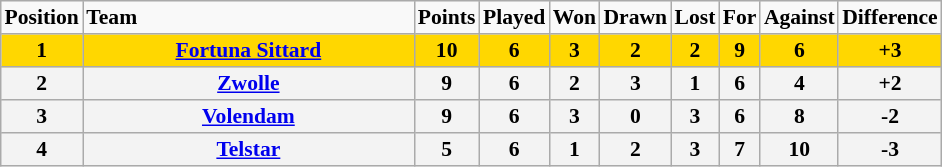<table border="2" cellpadding="2" cellspacing="0" style="margin: 0; background: #f9f9f9; border: 1px #aaa solid; border-collapse: collapse; font-size: 90%;">
<tr>
<th>Position</th>
<th align="left" style="width: 15em">Team</th>
<th>Points</th>
<th>Played</th>
<th>Won</th>
<th>Drawn</th>
<th>Lost</th>
<th>For</th>
<th>Against</th>
<th>Difference</th>
</tr>
<tr>
<th bgcolor="gold">1</th>
<th bgcolor="gold"><a href='#'>Fortuna Sittard</a></th>
<th bgcolor="gold">10</th>
<th bgcolor="gold">6</th>
<th bgcolor="gold">3</th>
<th bgcolor="gold">2</th>
<th bgcolor="gold">2</th>
<th bgcolor="gold">9</th>
<th bgcolor="gold">6</th>
<th bgcolor="gold">+3</th>
</tr>
<tr>
<th bgcolor="F3F3F3">2</th>
<th bgcolor="F3F3F3"><a href='#'>Zwolle</a></th>
<th bgcolor="F3F3F3">9</th>
<th bgcolor="F3F3F3">6</th>
<th bgcolor="F3F3F3">2</th>
<th bgcolor="F3F3F3">3</th>
<th bgcolor="F3F3F3">1</th>
<th bgcolor="F3F3F3">6</th>
<th bgcolor="F3F3F3">4</th>
<th bgcolor="F3F3F3">+2</th>
</tr>
<tr>
<th bgcolor="F3F3F3">3</th>
<th bgcolor="F3F3F3"><a href='#'>Volendam</a></th>
<th bgcolor="F3F3F3">9</th>
<th bgcolor="F3F3F3">6</th>
<th bgcolor="F3F3F3">3</th>
<th bgcolor="F3F3F3">0</th>
<th bgcolor="F3F3F3">3</th>
<th bgcolor="F3F3F3">6</th>
<th bgcolor="F3F3F3">8</th>
<th bgcolor="F3F3F3">-2</th>
</tr>
<tr>
<th bgcolor="F3F3F3">4</th>
<th bgcolor="F3F3F3"><a href='#'>Telstar</a></th>
<th bgcolor="F3F3F3">5</th>
<th bgcolor="F3F3F3">6</th>
<th bgcolor="F3F3F3">1</th>
<th bgcolor="F3F3F3">2</th>
<th bgcolor="F3F3F3">3</th>
<th bgcolor="F3F3F3">7</th>
<th bgcolor="F3F3F3">10</th>
<th bgcolor="F3F3F3">-3</th>
</tr>
</table>
